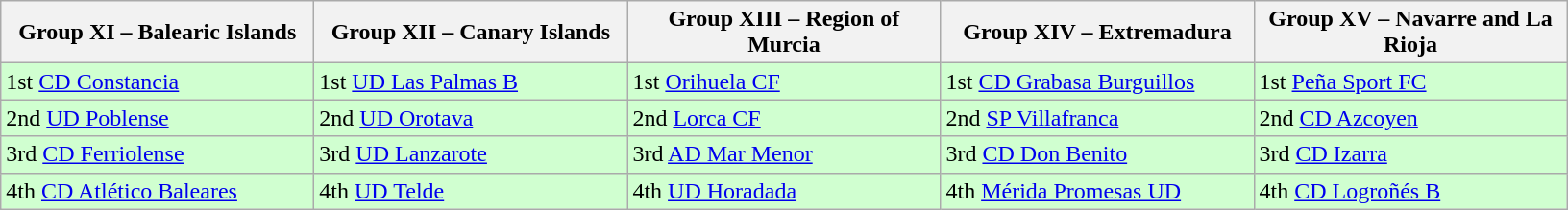<table class="wikitable">
<tr>
<th width=210>Group XI – Balearic Islands </th>
<th width=210>Group XII – Canary Islands </th>
<th width=210>Group XIII – Region of Murcia </th>
<th width=210>Group XIV – Extremadura </th>
<th width=210>Group XV – Navarre and La Rioja </th>
</tr>
<tr style="background:#D0FFD0;">
<td>1st <a href='#'>CD Constancia</a></td>
<td>1st <a href='#'>UD Las Palmas B</a></td>
<td>1st <a href='#'>Orihuela CF</a></td>
<td>1st <a href='#'>CD Grabasa Burguillos</a></td>
<td>1st <a href='#'>Peña Sport FC</a></td>
</tr>
<tr style="background:#D0FFD0;">
<td>2nd <a href='#'>UD Poblense</a></td>
<td>2nd <a href='#'>UD Orotava</a></td>
<td>2nd <a href='#'>Lorca CF</a></td>
<td>2nd <a href='#'>SP Villafranca</a></td>
<td>2nd <a href='#'>CD Azcoyen</a></td>
</tr>
<tr style="background:#D0FFD0;">
<td>3rd <a href='#'>CD Ferriolense</a></td>
<td>3rd <a href='#'>UD Lanzarote</a></td>
<td>3rd <a href='#'>AD Mar Menor</a></td>
<td>3rd <a href='#'>CD Don Benito</a></td>
<td>3rd <a href='#'>CD Izarra</a></td>
</tr>
<tr style="background:#D0FFD0;">
<td>4th <a href='#'>CD Atlético Baleares</a></td>
<td>4th <a href='#'>UD Telde</a></td>
<td>4th <a href='#'>UD Horadada</a></td>
<td>4th <a href='#'>Mérida Promesas UD</a></td>
<td>4th <a href='#'>CD Logroñés B</a></td>
</tr>
</table>
